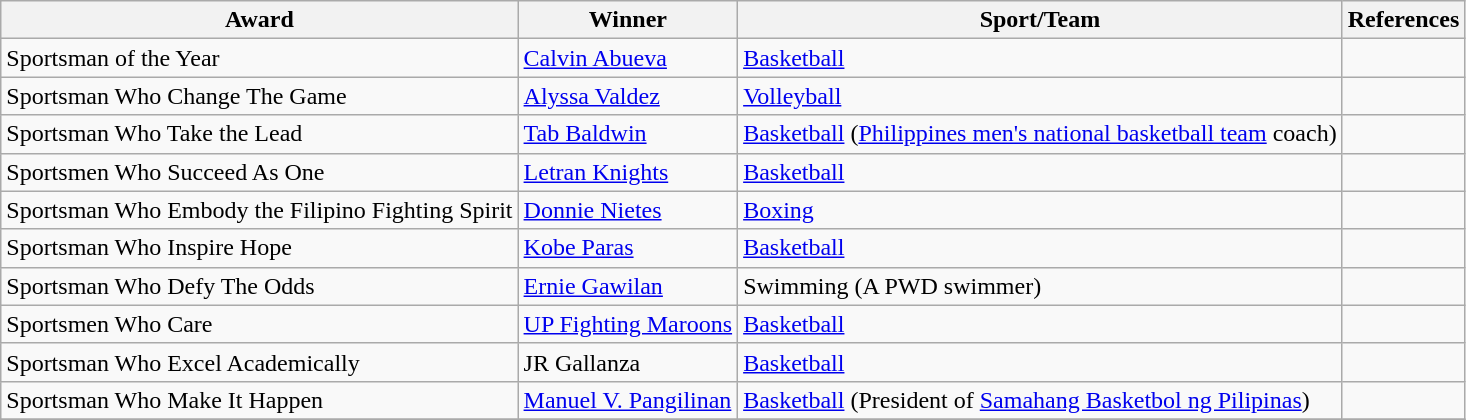<table class="wikitable">
<tr>
<th>Award</th>
<th>Winner</th>
<th>Sport/Team</th>
<th>References</th>
</tr>
<tr>
<td>Sportsman of the Year</td>
<td><a href='#'>Calvin Abueva</a></td>
<td><a href='#'>Basketball</a></td>
<td></td>
</tr>
<tr>
<td>Sportsman Who Change The Game</td>
<td><a href='#'>Alyssa Valdez</a></td>
<td><a href='#'>Volleyball</a></td>
<td></td>
</tr>
<tr>
<td>Sportsman Who Take the Lead</td>
<td><a href='#'>Tab Baldwin</a></td>
<td><a href='#'>Basketball</a> (<a href='#'>Philippines men's national basketball team</a> coach)</td>
<td></td>
</tr>
<tr>
<td>Sportsmen Who Succeed As One</td>
<td><a href='#'>Letran Knights</a></td>
<td><a href='#'>Basketball</a></td>
<td></td>
</tr>
<tr>
<td>Sportsman Who Embody the Filipino Fighting Spirit</td>
<td><a href='#'>Donnie Nietes</a></td>
<td><a href='#'>Boxing</a></td>
<td></td>
</tr>
<tr>
<td>Sportsman Who Inspire Hope</td>
<td><a href='#'>Kobe Paras</a></td>
<td><a href='#'>Basketball</a></td>
<td></td>
</tr>
<tr>
<td>Sportsman Who Defy The Odds</td>
<td><a href='#'>Ernie Gawilan</a></td>
<td>Swimming (A PWD swimmer)</td>
<td></td>
</tr>
<tr>
<td>Sportsmen Who Care</td>
<td><a href='#'>UP Fighting Maroons</a></td>
<td><a href='#'>Basketball</a></td>
<td></td>
</tr>
<tr>
<td>Sportsman Who Excel Academically</td>
<td>JR Gallanza</td>
<td><a href='#'>Basketball</a></td>
<td></td>
</tr>
<tr>
<td>Sportsman Who Make It Happen</td>
<td><a href='#'>Manuel V. Pangilinan</a></td>
<td><a href='#'>Basketball</a> (President of <a href='#'>Samahang Basketbol ng Pilipinas</a>)</td>
<td></td>
</tr>
<tr>
</tr>
</table>
